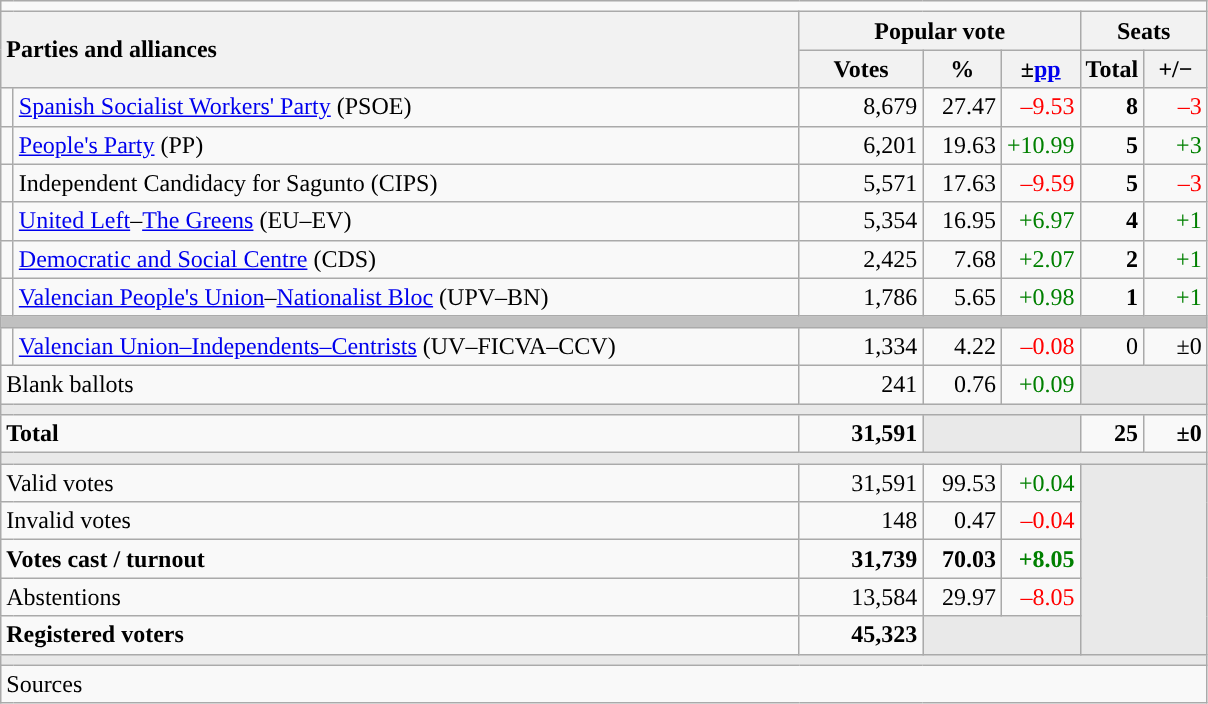<table class="wikitable" style="text-align:right;">
<tr>
<td colspan="7"></td>
</tr>
<tr>
<th style="text-align:left;" rowspan="2" colspan="2" width="525">Parties and alliances</th>
<th colspan="3">Popular vote</th>
<th colspan="2">Seats</th>
</tr>
<tr>
<th width="75">Votes</th>
<th width="45">%</th>
<th width="45">±<a href='#'>pp</a></th>
<th width="35">Total</th>
<th width="35">+/−</th>
</tr>
<tr>
<td width="1" style="color:inherit;background:"></td>
<td align="left"><a href='#'>Spanish Socialist Workers' Party</a> (PSOE)</td>
<td>8,679</td>
<td>27.47</td>
<td style="color:red;">–9.53</td>
<td><strong>8</strong></td>
<td style="color:red;">–3</td>
</tr>
<tr>
<td style="color:inherit;background:"></td>
<td align="left"><a href='#'>People's Party</a> (PP)</td>
<td>6,201</td>
<td>19.63</td>
<td style="color:green;">+10.99</td>
<td><strong>5</strong></td>
<td style="color:green;">+3</td>
</tr>
<tr>
<td style="color:inherit;background:"></td>
<td align="left">Independent Candidacy for Sagunto (CIPS)</td>
<td>5,571</td>
<td>17.63</td>
<td style="color:red;">–9.59</td>
<td><strong>5</strong></td>
<td style="color:red;">–3</td>
</tr>
<tr>
<td style="color:inherit;background:"></td>
<td align="left"><a href='#'>United Left</a>–<a href='#'>The Greens</a> (EU–EV)</td>
<td>5,354</td>
<td>16.95</td>
<td style="color:green;">+6.97</td>
<td><strong>4</strong></td>
<td style="color:green;">+1</td>
</tr>
<tr>
<td style="color:inherit;background:"></td>
<td align="left"><a href='#'>Democratic and Social Centre</a> (CDS)</td>
<td>2,425</td>
<td>7.68</td>
<td style="color:green;">+2.07</td>
<td><strong>2</strong></td>
<td style="color:green;">+1</td>
</tr>
<tr>
<td style="color:inherit;background:"></td>
<td align="left"><a href='#'>Valencian People's Union</a>–<a href='#'>Nationalist Bloc</a> (UPV–BN)</td>
<td>1,786</td>
<td>5.65</td>
<td style="color:green;">+0.98</td>
<td><strong>1</strong></td>
<td style="color:green;">+1</td>
</tr>
<tr>
<td colspan="7" bgcolor="#C0C0C0"></td>
</tr>
<tr>
<td style="color:inherit;background:"></td>
<td align="left"><a href='#'>Valencian Union–Independents–Centrists</a> (UV–FICVA–CCV)</td>
<td>1,334</td>
<td>4.22</td>
<td style="color:red;">–0.08</td>
<td>0</td>
<td>±0</td>
</tr>
<tr>
<td align="left" colspan="2">Blank ballots</td>
<td>241</td>
<td>0.76</td>
<td style="color:green;">+0.09</td>
<td bgcolor="#E9E9E9" colspan="2"></td>
</tr>
<tr>
<td colspan="7" bgcolor="#E9E9E9"></td>
</tr>
<tr style="font-weight:bold;">
<td align="left" colspan="2">Total</td>
<td>31,591</td>
<td bgcolor="#E9E9E9" colspan="2"></td>
<td>25</td>
<td>±0</td>
</tr>
<tr>
<td colspan="7" bgcolor="#E9E9E9"></td>
</tr>
<tr>
<td align="left" colspan="2">Valid votes</td>
<td>31,591</td>
<td>99.53</td>
<td style="color:green;">+0.04</td>
<td bgcolor="#E9E9E9" colspan="2" rowspan="5"></td>
</tr>
<tr>
<td align="left" colspan="2">Invalid votes</td>
<td>148</td>
<td>0.47</td>
<td style="color:red;">–0.04</td>
</tr>
<tr style="font-weight:bold;">
<td align="left" colspan="2">Votes cast / turnout</td>
<td>31,739</td>
<td>70.03</td>
<td style="color:green;">+8.05</td>
</tr>
<tr>
<td align="left" colspan="2">Abstentions</td>
<td>13,584</td>
<td>29.97</td>
<td style="color:red;">–8.05</td>
</tr>
<tr style="font-weight:bold;">
<td align="left" colspan="2">Registered voters</td>
<td>45,323</td>
<td bgcolor="#E9E9E9" colspan="2"></td>
</tr>
<tr>
<td colspan="7" bgcolor="#E9E9E9"></td>
</tr>
<tr>
<td align="left" colspan="7">Sources</td>
</tr>
</table>
